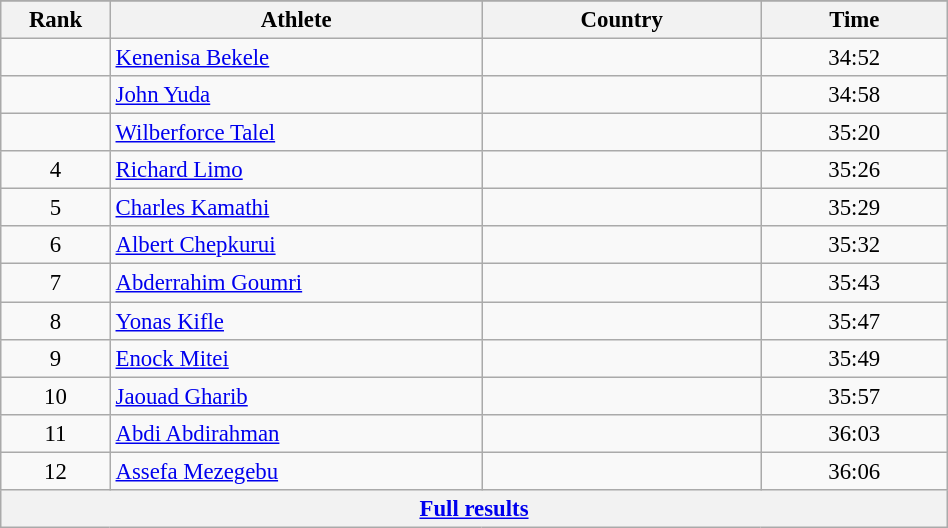<table class="wikitable sortable" style=" text-align:center; font-size:95%;" width="50%">
<tr>
</tr>
<tr>
<th width=5%>Rank</th>
<th width=20%>Athlete</th>
<th width=15%>Country</th>
<th width=10%>Time</th>
</tr>
<tr>
<td align=center></td>
<td align=left><a href='#'>Kenenisa Bekele</a></td>
<td align=left></td>
<td>34:52</td>
</tr>
<tr>
<td align=center></td>
<td align=left><a href='#'>John Yuda</a></td>
<td align=left></td>
<td>34:58</td>
</tr>
<tr>
<td align=center></td>
<td align=left><a href='#'>Wilberforce Talel</a></td>
<td align=left></td>
<td>35:20</td>
</tr>
<tr>
<td align=center>4</td>
<td align=left><a href='#'>Richard Limo</a></td>
<td align=left></td>
<td>35:26</td>
</tr>
<tr>
<td align=center>5</td>
<td align=left><a href='#'>Charles Kamathi</a></td>
<td align=left></td>
<td>35:29</td>
</tr>
<tr>
<td align=center>6</td>
<td align=left><a href='#'>Albert Chepkurui</a></td>
<td align=left></td>
<td>35:32</td>
</tr>
<tr>
<td align=center>7</td>
<td align=left><a href='#'>Abderrahim Goumri</a></td>
<td align=left></td>
<td>35:43</td>
</tr>
<tr>
<td align=center>8</td>
<td align=left><a href='#'>Yonas Kifle</a></td>
<td align=left></td>
<td>35:47</td>
</tr>
<tr>
<td align=center>9</td>
<td align=left><a href='#'>Enock Mitei</a></td>
<td align=left></td>
<td>35:49</td>
</tr>
<tr>
<td align=center>10</td>
<td align=left><a href='#'>Jaouad Gharib</a></td>
<td align=left></td>
<td>35:57</td>
</tr>
<tr>
<td align=center>11</td>
<td align=left><a href='#'>Abdi Abdirahman</a></td>
<td align=left></td>
<td>36:03</td>
</tr>
<tr>
<td align=center>12</td>
<td align=left><a href='#'>Assefa Mezegebu</a></td>
<td align=left></td>
<td>36:06</td>
</tr>
<tr class="sortbottom">
<th colspan=4 align=center><a href='#'>Full results</a></th>
</tr>
</table>
